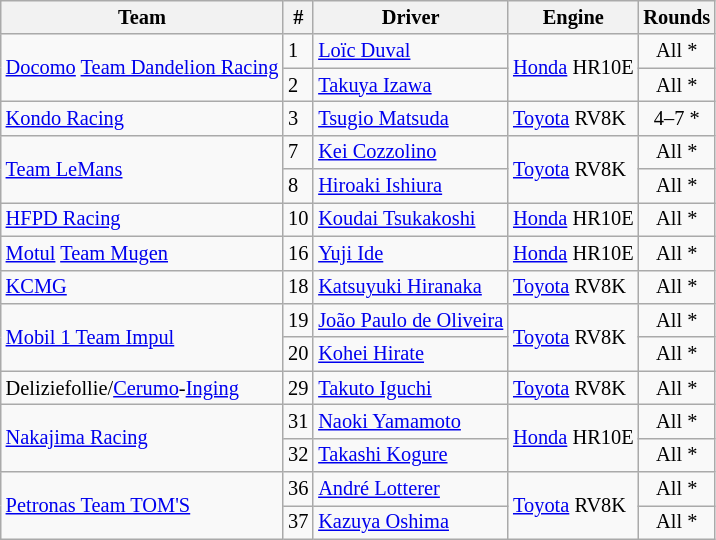<table class="wikitable" style="font-size:85%">
<tr>
<th>Team</th>
<th>#</th>
<th>Driver</th>
<th>Engine</th>
<th>Rounds</th>
</tr>
<tr>
<td rowspan=2> <a href='#'>Docomo</a> <a href='#'>Team Dandelion Racing</a></td>
<td>1</td>
<td> <a href='#'>Loïc Duval</a></td>
<td rowspan=2><a href='#'>Honda</a> HR10E</td>
<td align=center>All *</td>
</tr>
<tr>
<td>2</td>
<td> <a href='#'>Takuya Izawa</a></td>
<td align=center>All *</td>
</tr>
<tr>
<td> <a href='#'>Kondo Racing</a></td>
<td>3</td>
<td> <a href='#'>Tsugio Matsuda</a></td>
<td><a href='#'>Toyota</a> RV8K</td>
<td align=center>4–7 *</td>
</tr>
<tr>
<td rowspan=2> <a href='#'>Team LeMans</a></td>
<td>7</td>
<td> <a href='#'>Kei Cozzolino</a></td>
<td rowspan=2><a href='#'>Toyota</a> RV8K</td>
<td align=center>All *</td>
</tr>
<tr>
<td>8</td>
<td> <a href='#'>Hiroaki Ishiura</a></td>
<td align=center>All *</td>
</tr>
<tr>
<td> <a href='#'>HFPD Racing</a></td>
<td>10</td>
<td> <a href='#'>Koudai Tsukakoshi</a></td>
<td><a href='#'>Honda</a> HR10E</td>
<td align=center>All *</td>
</tr>
<tr>
<td> <a href='#'>Motul</a> <a href='#'>Team Mugen</a></td>
<td>16</td>
<td> <a href='#'>Yuji Ide</a></td>
<td><a href='#'>Honda</a> HR10E</td>
<td align=center>All *</td>
</tr>
<tr>
<td> <a href='#'>KCMG</a></td>
<td>18</td>
<td> <a href='#'>Katsuyuki Hiranaka</a></td>
<td><a href='#'>Toyota</a> RV8K</td>
<td align=center>All *</td>
</tr>
<tr>
<td rowspan=2> <a href='#'>Mobil 1 Team Impul</a></td>
<td>19</td>
<td> <a href='#'>João Paulo de Oliveira</a></td>
<td rowspan=2><a href='#'>Toyota</a> RV8K</td>
<td align=center>All *</td>
</tr>
<tr>
<td>20</td>
<td> <a href='#'>Kohei Hirate</a></td>
<td align=center>All *</td>
</tr>
<tr>
<td> Deliziefollie/<a href='#'>Cerumo</a>-<a href='#'>Inging</a></td>
<td>29</td>
<td> <a href='#'>Takuto Iguchi</a></td>
<td><a href='#'>Toyota</a> RV8K</td>
<td align=center>All *</td>
</tr>
<tr>
<td rowspan=2> <a href='#'>Nakajima Racing</a></td>
<td>31</td>
<td> <a href='#'>Naoki Yamamoto</a></td>
<td rowspan=2><a href='#'>Honda</a> HR10E</td>
<td align=center>All *</td>
</tr>
<tr>
<td>32</td>
<td> <a href='#'>Takashi Kogure</a></td>
<td align=center>All *</td>
</tr>
<tr>
<td rowspan=2> <a href='#'>Petronas Team TOM'S</a></td>
<td>36</td>
<td> <a href='#'>André Lotterer</a></td>
<td rowspan=2><a href='#'>Toyota</a> RV8K</td>
<td align=center>All *</td>
</tr>
<tr>
<td>37</td>
<td> <a href='#'>Kazuya Oshima</a></td>
<td align=center>All *</td>
</tr>
</table>
